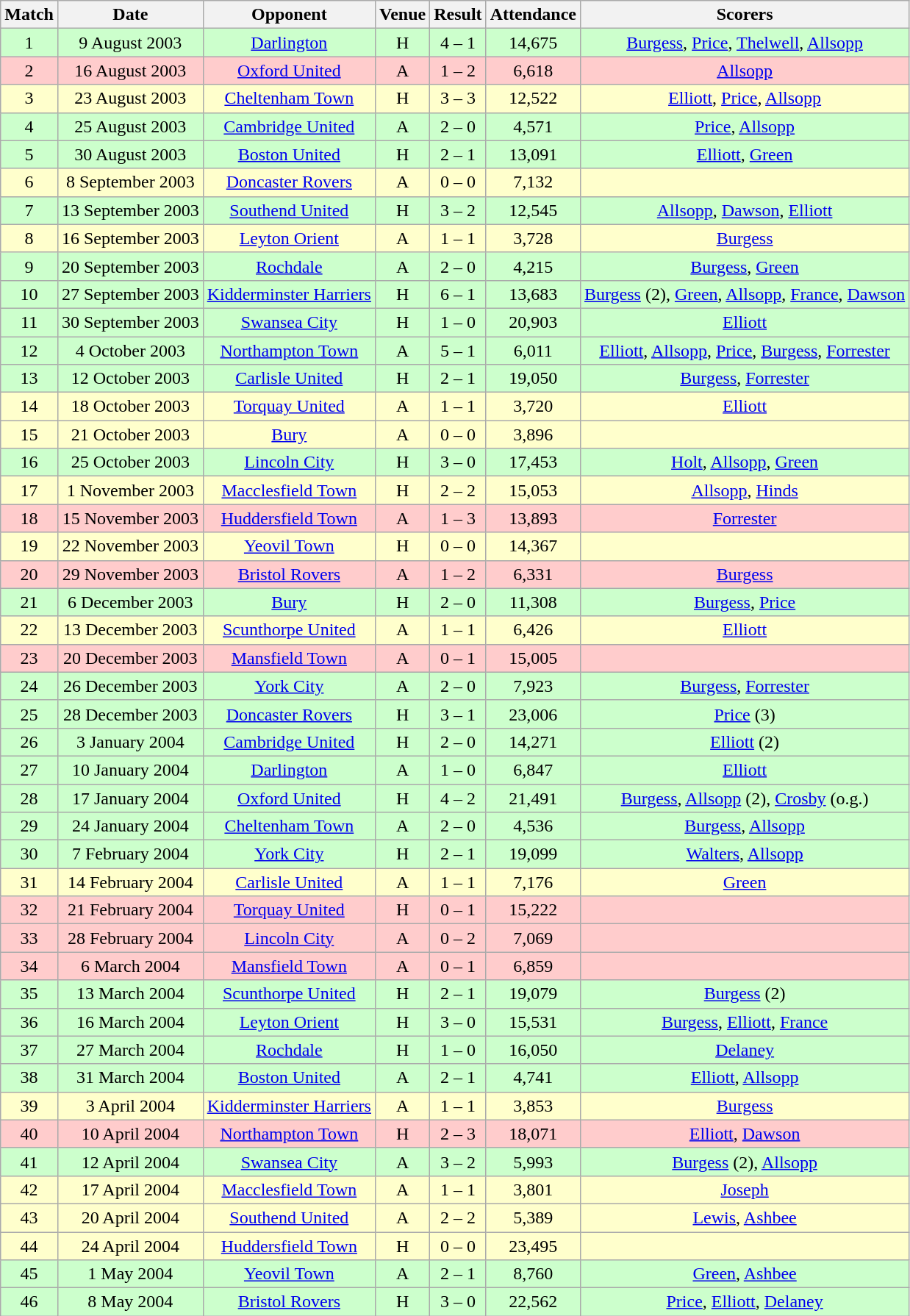<table class="wikitable" style="font-size:100%; text-align:center">
<tr>
<th>Match</th>
<th>Date</th>
<th>Opponent</th>
<th>Venue</th>
<th>Result</th>
<th>Attendance</th>
<th>Scorers</th>
</tr>
<tr style="background: #CCFFCC;">
<td>1</td>
<td>9 August 2003</td>
<td><a href='#'>Darlington</a></td>
<td>H</td>
<td>4 – 1</td>
<td>14,675</td>
<td><a href='#'>Burgess</a>, <a href='#'>Price</a>, <a href='#'>Thelwell</a>, <a href='#'>Allsopp</a></td>
</tr>
<tr style="background: #FFCCCC;">
<td>2</td>
<td>16 August 2003</td>
<td><a href='#'>Oxford United</a></td>
<td>A</td>
<td>1 – 2</td>
<td>6,618</td>
<td><a href='#'>Allsopp</a></td>
</tr>
<tr style="background: #FFFFCC;">
<td>3</td>
<td>23 August 2003</td>
<td><a href='#'>Cheltenham Town</a></td>
<td>H</td>
<td>3 – 3</td>
<td>12,522</td>
<td><a href='#'>Elliott</a>, <a href='#'>Price</a>, <a href='#'>Allsopp</a></td>
</tr>
<tr style="background: #CCFFCC;">
<td>4</td>
<td>25 August 2003</td>
<td><a href='#'>Cambridge United</a></td>
<td>A</td>
<td>2 – 0</td>
<td>4,571</td>
<td><a href='#'>Price</a>, <a href='#'>Allsopp</a></td>
</tr>
<tr style="background: #CCFFCC;">
<td>5</td>
<td>30 August 2003</td>
<td><a href='#'>Boston United</a></td>
<td>H</td>
<td>2 – 1</td>
<td>13,091</td>
<td><a href='#'>Elliott</a>, <a href='#'>Green</a></td>
</tr>
<tr style="background: #FFFFCC;">
<td>6</td>
<td>8 September 2003</td>
<td><a href='#'>Doncaster Rovers</a></td>
<td>A</td>
<td>0 – 0</td>
<td>7,132</td>
<td></td>
</tr>
<tr style="background: #CCFFCC;">
<td>7</td>
<td>13 September 2003</td>
<td><a href='#'>Southend United</a></td>
<td>H</td>
<td>3 – 2</td>
<td>12,545</td>
<td><a href='#'>Allsopp</a>, <a href='#'>Dawson</a>, <a href='#'>Elliott</a></td>
</tr>
<tr style="background: #FFFFCC;">
<td>8</td>
<td>16 September 2003</td>
<td><a href='#'>Leyton Orient</a></td>
<td>A</td>
<td>1 – 1</td>
<td>3,728</td>
<td><a href='#'>Burgess</a></td>
</tr>
<tr style="background: #CCFFCC;">
<td>9</td>
<td>20 September 2003</td>
<td><a href='#'>Rochdale</a></td>
<td>A</td>
<td>2 – 0</td>
<td>4,215</td>
<td><a href='#'>Burgess</a>, <a href='#'>Green</a></td>
</tr>
<tr style="background: #CCFFCC;">
<td>10</td>
<td>27 September 2003</td>
<td><a href='#'>Kidderminster Harriers</a></td>
<td>H</td>
<td>6 – 1</td>
<td>13,683</td>
<td><a href='#'>Burgess</a> (2), <a href='#'>Green</a>, <a href='#'>Allsopp</a>, <a href='#'>France</a>, <a href='#'>Dawson</a></td>
</tr>
<tr style="background: #CCFFCC;">
<td>11</td>
<td>30 September 2003</td>
<td><a href='#'>Swansea City</a></td>
<td>H</td>
<td>1 – 0</td>
<td>20,903</td>
<td><a href='#'>Elliott</a></td>
</tr>
<tr style="background: #CCFFCC;">
<td>12</td>
<td>4 October 2003</td>
<td><a href='#'>Northampton Town</a></td>
<td>A</td>
<td>5 – 1</td>
<td>6,011</td>
<td><a href='#'>Elliott</a>, <a href='#'>Allsopp</a>, <a href='#'>Price</a>, <a href='#'>Burgess</a>, <a href='#'>Forrester</a></td>
</tr>
<tr style="background: #CCFFCC;">
<td>13</td>
<td>12 October 2003</td>
<td><a href='#'>Carlisle United</a></td>
<td>H</td>
<td>2 – 1</td>
<td>19,050</td>
<td><a href='#'>Burgess</a>, <a href='#'>Forrester</a></td>
</tr>
<tr style="background: #FFFFCC;">
<td>14</td>
<td>18 October 2003</td>
<td><a href='#'>Torquay United</a></td>
<td>A</td>
<td>1 – 1</td>
<td>3,720</td>
<td><a href='#'>Elliott</a></td>
</tr>
<tr style="background: #FFFFCC;">
<td>15</td>
<td>21 October 2003</td>
<td><a href='#'>Bury</a></td>
<td>A</td>
<td>0 – 0</td>
<td>3,896</td>
<td></td>
</tr>
<tr style="background: #CCFFCC;">
<td>16</td>
<td>25 October 2003</td>
<td><a href='#'>Lincoln City</a></td>
<td>H</td>
<td>3 – 0</td>
<td>17,453</td>
<td><a href='#'>Holt</a>, <a href='#'>Allsopp</a>, <a href='#'>Green</a></td>
</tr>
<tr style="background: #FFFFCC;">
<td>17</td>
<td>1 November 2003</td>
<td><a href='#'>Macclesfield Town</a></td>
<td>H</td>
<td>2 – 2</td>
<td>15,053</td>
<td><a href='#'>Allsopp</a>, <a href='#'>Hinds</a></td>
</tr>
<tr style="background: #FFCCCC;">
<td>18</td>
<td>15 November 2003</td>
<td><a href='#'>Huddersfield Town</a></td>
<td>A</td>
<td>1 – 3</td>
<td>13,893</td>
<td><a href='#'>Forrester</a></td>
</tr>
<tr style="background: #FFFFCC;">
<td>19</td>
<td>22 November 2003</td>
<td><a href='#'>Yeovil Town</a></td>
<td>H</td>
<td>0 – 0</td>
<td>14,367</td>
<td></td>
</tr>
<tr style="background: #FFCCCC;">
<td>20</td>
<td>29 November 2003</td>
<td><a href='#'>Bristol Rovers</a></td>
<td>A</td>
<td>1 – 2</td>
<td>6,331</td>
<td><a href='#'>Burgess</a></td>
</tr>
<tr style="background: #CCFFCC;">
<td>21</td>
<td>6 December 2003</td>
<td><a href='#'>Bury</a></td>
<td>H</td>
<td>2 – 0</td>
<td>11,308</td>
<td><a href='#'>Burgess</a>, <a href='#'>Price</a></td>
</tr>
<tr style="background: #FFFFCC;">
<td>22</td>
<td>13 December 2003</td>
<td><a href='#'>Scunthorpe United</a></td>
<td>A</td>
<td>1 – 1</td>
<td>6,426</td>
<td><a href='#'>Elliott</a></td>
</tr>
<tr style="background: #FFCCCC;">
<td>23</td>
<td>20 December 2003</td>
<td><a href='#'>Mansfield Town</a></td>
<td>A</td>
<td>0 – 1</td>
<td>15,005</td>
<td></td>
</tr>
<tr style="background: #CCFFCC;">
<td>24</td>
<td>26 December 2003</td>
<td><a href='#'>York City</a></td>
<td>A</td>
<td>2 – 0</td>
<td>7,923</td>
<td><a href='#'>Burgess</a>, <a href='#'>Forrester</a></td>
</tr>
<tr style="background: #CCFFCC;">
<td>25</td>
<td>28 December 2003</td>
<td><a href='#'>Doncaster Rovers</a></td>
<td>H</td>
<td>3 – 1</td>
<td>23,006</td>
<td><a href='#'>Price</a> (3)</td>
</tr>
<tr style="background: #CCFFCC;">
<td>26</td>
<td>3 January 2004</td>
<td><a href='#'>Cambridge United</a></td>
<td>H</td>
<td>2 – 0</td>
<td>14,271</td>
<td><a href='#'>Elliott</a> (2)</td>
</tr>
<tr style="background: #CCFFCC;">
<td>27</td>
<td>10 January 2004</td>
<td><a href='#'>Darlington</a></td>
<td>A</td>
<td>1 – 0</td>
<td>6,847</td>
<td><a href='#'>Elliott</a></td>
</tr>
<tr style="background: #CCFFCC;">
<td>28</td>
<td>17 January 2004</td>
<td><a href='#'>Oxford United</a></td>
<td>H</td>
<td>4 – 2</td>
<td>21,491</td>
<td><a href='#'>Burgess</a>, <a href='#'>Allsopp</a> (2), <a href='#'>Crosby</a> (o.g.)</td>
</tr>
<tr style="background: #CCFFCC;">
<td>29</td>
<td>24 January 2004</td>
<td><a href='#'>Cheltenham Town</a></td>
<td>A</td>
<td>2 – 0</td>
<td>4,536</td>
<td><a href='#'>Burgess</a>, <a href='#'>Allsopp</a></td>
</tr>
<tr style="background: #CCFFCC;">
<td>30</td>
<td>7 February 2004</td>
<td><a href='#'>York City</a></td>
<td>H</td>
<td>2 – 1</td>
<td>19,099</td>
<td><a href='#'>Walters</a>, <a href='#'>Allsopp</a></td>
</tr>
<tr style="background: #FFFFCC;">
<td>31</td>
<td>14 February 2004</td>
<td><a href='#'>Carlisle United</a></td>
<td>A</td>
<td>1 – 1</td>
<td>7,176</td>
<td><a href='#'>Green</a></td>
</tr>
<tr style="background: #FFCCCC;">
<td>32</td>
<td>21 February 2004</td>
<td><a href='#'>Torquay United</a></td>
<td>H</td>
<td>0 – 1</td>
<td>15,222</td>
<td></td>
</tr>
<tr style="background: #FFCCCC;">
<td>33</td>
<td>28 February 2004</td>
<td><a href='#'>Lincoln City</a></td>
<td>A</td>
<td>0 – 2</td>
<td>7,069</td>
<td></td>
</tr>
<tr style="background: #FFCCCC;">
<td>34</td>
<td>6 March 2004</td>
<td><a href='#'>Mansfield Town</a></td>
<td>A</td>
<td>0 – 1</td>
<td>6,859</td>
<td></td>
</tr>
<tr style="background: #CCFFCC;">
<td>35</td>
<td>13 March 2004</td>
<td><a href='#'>Scunthorpe United</a></td>
<td>H</td>
<td>2 – 1</td>
<td>19,079</td>
<td><a href='#'>Burgess</a> (2)</td>
</tr>
<tr style="background: #CCFFCC;">
<td>36</td>
<td>16 March 2004</td>
<td><a href='#'>Leyton Orient</a></td>
<td>H</td>
<td>3 – 0</td>
<td>15,531</td>
<td><a href='#'>Burgess</a>, <a href='#'>Elliott</a>, <a href='#'>France</a></td>
</tr>
<tr style="background: #CCFFCC;">
<td>37</td>
<td>27 March 2004</td>
<td><a href='#'>Rochdale</a></td>
<td>H</td>
<td>1 – 0</td>
<td>16,050</td>
<td><a href='#'>Delaney</a></td>
</tr>
<tr style="background: #CCFFCC;">
<td>38</td>
<td>31 March 2004</td>
<td><a href='#'>Boston United</a></td>
<td>A</td>
<td>2 – 1</td>
<td>4,741</td>
<td><a href='#'>Elliott</a>, <a href='#'>Allsopp</a></td>
</tr>
<tr style="background: #FFFFCC;">
<td>39</td>
<td>3 April 2004</td>
<td><a href='#'>Kidderminster Harriers</a></td>
<td>A</td>
<td>1 – 1</td>
<td>3,853</td>
<td><a href='#'>Burgess</a></td>
</tr>
<tr style="background: #FFCCCC;">
<td>40</td>
<td>10 April 2004</td>
<td><a href='#'>Northampton Town</a></td>
<td>H</td>
<td>2 – 3</td>
<td>18,071</td>
<td><a href='#'>Elliott</a>, <a href='#'>Dawson</a></td>
</tr>
<tr style="background: #CCFFCC;">
<td>41</td>
<td>12 April 2004</td>
<td><a href='#'>Swansea City</a></td>
<td>A</td>
<td>3 – 2</td>
<td>5,993</td>
<td><a href='#'>Burgess</a> (2), <a href='#'>Allsopp</a></td>
</tr>
<tr style="background: #FFFFCC;">
<td>42</td>
<td>17 April 2004</td>
<td><a href='#'>Macclesfield Town</a></td>
<td>A</td>
<td>1 – 1</td>
<td>3,801</td>
<td><a href='#'>Joseph</a></td>
</tr>
<tr style="background: #FFFFCC;">
<td>43</td>
<td>20 April 2004</td>
<td><a href='#'>Southend United</a></td>
<td>A</td>
<td>2 – 2</td>
<td>5,389</td>
<td><a href='#'>Lewis</a>, <a href='#'>Ashbee</a></td>
</tr>
<tr style="background: #FFFFCC;">
<td>44</td>
<td>24 April 2004</td>
<td><a href='#'>Huddersfield Town</a></td>
<td>H</td>
<td>0 – 0</td>
<td>23,495</td>
<td></td>
</tr>
<tr style="background: #CCFFCC;">
<td>45</td>
<td>1 May 2004</td>
<td><a href='#'>Yeovil Town</a></td>
<td>A</td>
<td>2 – 1</td>
<td>8,760</td>
<td><a href='#'>Green</a>, <a href='#'>Ashbee</a></td>
</tr>
<tr style="background: #CCFFCC;">
<td>46</td>
<td>8 May 2004</td>
<td><a href='#'>Bristol Rovers</a></td>
<td>H</td>
<td>3 – 0</td>
<td>22,562</td>
<td><a href='#'>Price</a>, <a href='#'>Elliott</a>, <a href='#'>Delaney</a></td>
</tr>
</table>
